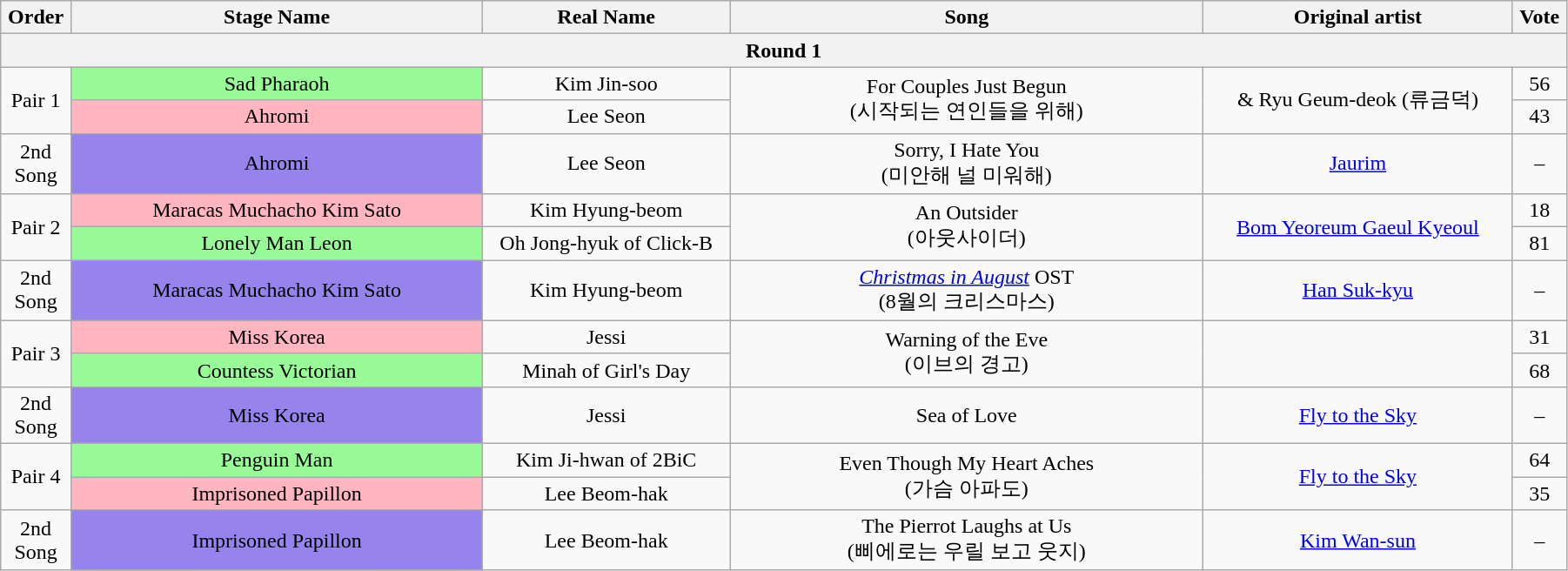<table class="wikitable" style="text-align:center; width:95%;">
<tr>
<th style="width:1%;">Order</th>
<th style="width:20%;">Stage Name</th>
<th style="width:12%;">Real Name</th>
<th style="width:23%;">Song</th>
<th style="width:15%;">Original artist</th>
<th style="width:1%;">Vote</th>
</tr>
<tr>
<th colspan=6>Round 1</th>
</tr>
<tr>
<td rowspan=2>Pair 1</td>
<td bgcolor="palegreen">Sad Pharaoh</td>
<td>Kim Jin-soo</td>
<td rowspan=2>For Couples Just Begun<br>(시작되는 연인들을 위해)</td>
<td rowspan=2> & Ryu Geum-deok (류금덕)</td>
<td>56</td>
</tr>
<tr>
<td bgcolor="lightpink">Ahromi</td>
<td>Lee Seon</td>
<td>43</td>
</tr>
<tr>
<td>2nd Song</td>
<td bgcolor="#9683EC">Ahromi</td>
<td>Lee Seon</td>
<td>Sorry, I Hate You<br>(미안해 널 미워해)</td>
<td><a href='#'>Jaurim</a></td>
<td>–</td>
</tr>
<tr>
<td rowspan=2>Pair 2</td>
<td bgcolor="lightpink">Maracas Muchacho Kim Sato</td>
<td>Kim Hyung-beom</td>
<td rowspan=2>An Outsider<br>(아웃사이더)</td>
<td rowspan=2><a href='#'>Bom Yeoreum Gaeul Kyeoul</a></td>
<td>18</td>
</tr>
<tr>
<td bgcolor="palegreen">Lonely Man Leon</td>
<td>Oh Jong-hyuk of Click-B</td>
<td>81</td>
</tr>
<tr>
<td>2nd Song</td>
<td bgcolor="#9683EC">Maracas Muchacho Kim Sato</td>
<td>Kim Hyung-beom</td>
<td><em><a href='#'>Christmas in August</a></em> OST<br>(8월의 크리스마스)</td>
<td><a href='#'>Han Suk-kyu</a></td>
<td>–</td>
</tr>
<tr>
<td rowspan=2>Pair 3</td>
<td bgcolor="lightpink">Miss Korea</td>
<td>Jessi</td>
<td rowspan=2>Warning of the Eve<br>(이브의 경고)</td>
<td rowspan=2></td>
<td>31</td>
</tr>
<tr>
<td bgcolor="palegreen">Countess Victorian</td>
<td>Minah of Girl's Day</td>
<td>68</td>
</tr>
<tr>
<td>2nd Song</td>
<td bgcolor="#9683EC">Miss Korea</td>
<td>Jessi</td>
<td>Sea of Love</td>
<td><a href='#'>Fly to the Sky</a></td>
<td>–</td>
</tr>
<tr>
<td rowspan=2>Pair 4</td>
<td bgcolor="palegreen">Penguin Man</td>
<td>Kim Ji-hwan of 2BiC</td>
<td rowspan=2>Even Though My Heart Aches<br>(가슴 아파도)</td>
<td rowspan=2><a href='#'>Fly to the Sky</a></td>
<td>64</td>
</tr>
<tr>
<td bgcolor="lightpink">Imprisoned Papillon</td>
<td>Lee Beom-hak</td>
<td>35</td>
</tr>
<tr>
<td>2nd Song</td>
<td bgcolor="#9683EC">Imprisoned Papillon</td>
<td>Lee Beom-hak</td>
<td>The Pierrot Laughs at Us<br>(삐에로는 우릴 보고 웃지)</td>
<td><a href='#'>Kim Wan-sun</a></td>
<td>–</td>
</tr>
</table>
